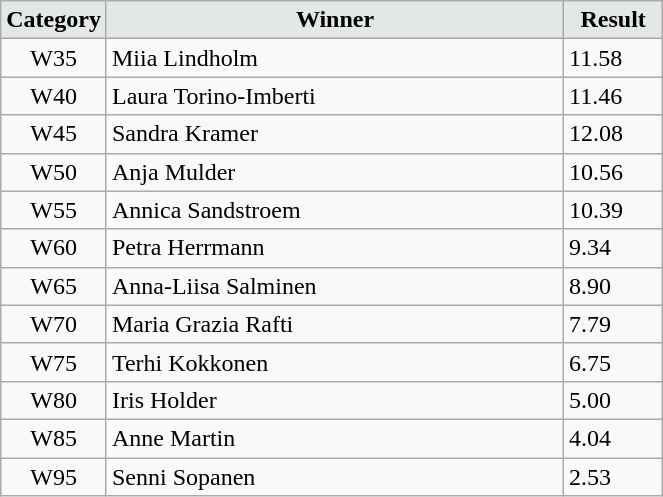<table class="wikitable" width=35%>
<tr>
<td width=15% align="center" bgcolor=#E3E7E6><strong>Category</strong></td>
<td align="center" bgcolor=#E3E7E6> <strong>Winner</strong></td>
<td width=15% align="center" bgcolor=#E3E7E6><strong>Result</strong></td>
</tr>
<tr>
<td align="center">W35</td>
<td> Miia Lindholm</td>
<td>11.58</td>
</tr>
<tr>
<td align="center">W40</td>
<td> Laura Torino-Imberti</td>
<td>11.46</td>
</tr>
<tr>
<td align="center">W45</td>
<td> Sandra Kramer</td>
<td>12.08</td>
</tr>
<tr>
<td align="center">W50</td>
<td> Anja Mulder</td>
<td>10.56</td>
</tr>
<tr>
<td align="center">W55</td>
<td> Annica Sandstroem</td>
<td>10.39</td>
</tr>
<tr>
<td align="center">W60</td>
<td> Petra Herrmann</td>
<td>9.34</td>
</tr>
<tr>
<td align="center">W65</td>
<td> Anna-Liisa Salminen</td>
<td>8.90</td>
</tr>
<tr>
<td align="center">W70</td>
<td> Maria Grazia Rafti</td>
<td>7.79</td>
</tr>
<tr>
<td align="center">W75</td>
<td> Terhi Kokkonen</td>
<td>6.75</td>
</tr>
<tr>
<td align="center">W80</td>
<td> Iris Holder</td>
<td>5.00</td>
</tr>
<tr>
<td align="center">W85</td>
<td> Anne Martin</td>
<td>4.04</td>
</tr>
<tr>
<td align="center">W95</td>
<td> Senni Sopanen</td>
<td>2.53</td>
</tr>
</table>
